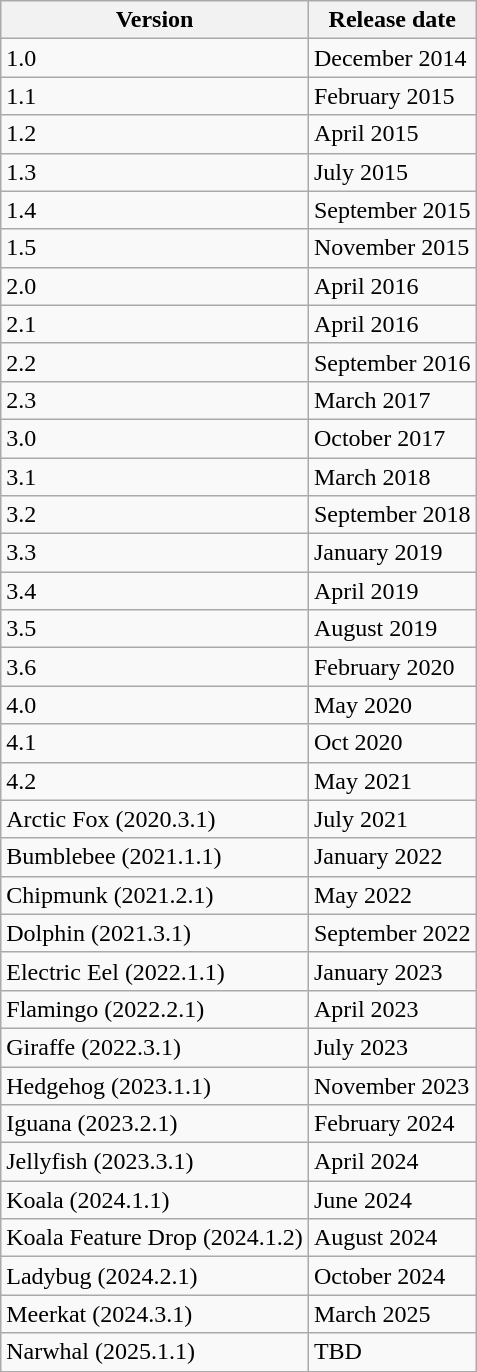<table class="wikitable sortable">
<tr>
<th scope="col">Version</th>
<th scope="col" class="unsortable">Release date</th>
</tr>
<tr>
<td>1.0</td>
<td>December 2014</td>
</tr>
<tr>
<td>1.1</td>
<td>February 2015</td>
</tr>
<tr>
<td>1.2</td>
<td>April 2015</td>
</tr>
<tr>
<td>1.3</td>
<td>July 2015</td>
</tr>
<tr>
<td>1.4</td>
<td>September 2015</td>
</tr>
<tr>
<td>1.5</td>
<td>November 2015</td>
</tr>
<tr>
<td>2.0</td>
<td>April 2016</td>
</tr>
<tr>
<td>2.1</td>
<td>April 2016</td>
</tr>
<tr>
<td>2.2</td>
<td>September 2016</td>
</tr>
<tr>
<td>2.3</td>
<td>March 2017</td>
</tr>
<tr>
<td>3.0</td>
<td>October 2017</td>
</tr>
<tr>
<td>3.1</td>
<td>March 2018</td>
</tr>
<tr>
<td>3.2</td>
<td>September 2018</td>
</tr>
<tr>
<td>3.3</td>
<td>January 2019</td>
</tr>
<tr>
<td>3.4</td>
<td>April 2019</td>
</tr>
<tr>
<td>3.5</td>
<td>August 2019</td>
</tr>
<tr>
<td>3.6</td>
<td>February 2020</td>
</tr>
<tr>
<td>4.0</td>
<td>May 2020</td>
</tr>
<tr>
<td>4.1</td>
<td>Oct 2020</td>
</tr>
<tr>
<td>4.2</td>
<td>May 2021</td>
</tr>
<tr>
<td>Arctic Fox (2020.3.1)</td>
<td>July 2021</td>
</tr>
<tr>
<td>Bumblebee (2021.1.1)</td>
<td>January 2022</td>
</tr>
<tr>
<td>Chipmunk (2021.2.1)</td>
<td>May 2022</td>
</tr>
<tr>
<td>Dolphin (2021.3.1)</td>
<td>September 2022</td>
</tr>
<tr>
<td>Electric Eel (2022.1.1)</td>
<td>January 2023</td>
</tr>
<tr>
<td>Flamingo (2022.2.1)</td>
<td>April 2023</td>
</tr>
<tr>
<td>Giraffe (2022.3.1)</td>
<td>July 2023</td>
</tr>
<tr>
<td>Hedgehog (2023.1.1)</td>
<td>November 2023</td>
</tr>
<tr>
<td>Iguana (2023.2.1)</td>
<td>February 2024</td>
</tr>
<tr>
<td>Jellyfish (2023.3.1)</td>
<td>April 2024</td>
</tr>
<tr>
<td>Koala (2024.1.1)</td>
<td>June 2024</td>
</tr>
<tr>
<td>Koala Feature Drop (2024.1.2)</td>
<td>August 2024</td>
</tr>
<tr>
<td>Ladybug (2024.2.1)</td>
<td>October 2024</td>
</tr>
<tr>
<td>Meerkat (2024.3.1)</td>
<td>March 2025</td>
</tr>
<tr>
<td>Narwhal (2025.1.1)</td>
<td>TBD</td>
</tr>
</table>
